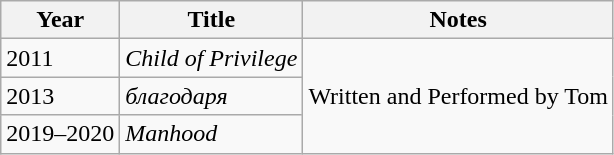<table class="wikitable sortable">
<tr>
<th>Year</th>
<th>Title</th>
<th>Notes</th>
</tr>
<tr>
<td>2011</td>
<td><em>Child of Privilege</em></td>
<td rowspan="3">Written and Performed by Tom</td>
</tr>
<tr>
<td>2013</td>
<td><em>благодаря</em></td>
</tr>
<tr>
<td>2019–2020</td>
<td><em>Manhood</em></td>
</tr>
</table>
